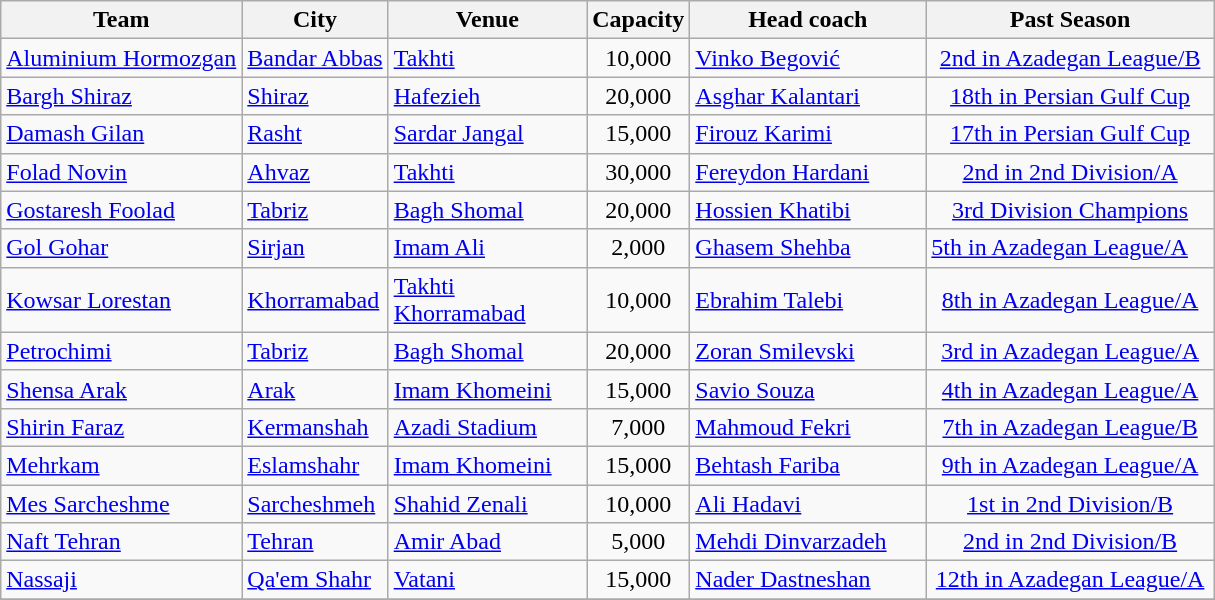<table class="wikitable" style="text-align: Left;">
<tr>
<th width=150>Team</th>
<th width=90>City</th>
<th width=125>Venue</th>
<th width=30>Capacity</th>
<th width=150>Head coach</th>
<th width=185>Past Season</th>
</tr>
<tr>
<td align="left"><a href='#'>Aluminium Hormozgan</a></td>
<td><a href='#'>Bandar Abbas</a></td>
<td><a href='#'>Takhti</a></td>
<td align="Center">10,000</td>
<td> <a href='#'>Vinko Begović</a></td>
<td align="Center"><a href='#'>2nd in Azadegan League/B</a></td>
</tr>
<tr>
<td align="left"><a href='#'>Bargh Shiraz</a></td>
<td><a href='#'>Shiraz</a></td>
<td><a href='#'>Hafezieh</a></td>
<td align="Center">20,000</td>
<td> <a href='#'>Asghar Kalantari</a></td>
<td align="Center"><a href='#'>18th in Persian Gulf Cup</a></td>
</tr>
<tr>
<td align="left"><a href='#'>Damash Gilan</a></td>
<td><a href='#'>Rasht</a></td>
<td><a href='#'>Sardar Jangal</a></td>
<td align="Center">15,000</td>
<td> <a href='#'>Firouz Karimi</a></td>
<td align="Center"><a href='#'>17th in Persian Gulf Cup</a></td>
</tr>
<tr>
<td align="left"><a href='#'>Folad Novin</a></td>
<td><a href='#'>Ahvaz</a></td>
<td><a href='#'>Takhti</a></td>
<td align="Center">30,000</td>
<td> <a href='#'>Fereydon Hardani</a></td>
<td align="Center"><a href='#'>2nd in 2nd Division/A</a></td>
</tr>
<tr>
<td align="left"><a href='#'>Gostaresh Foolad</a></td>
<td><a href='#'>Tabriz</a></td>
<td><a href='#'>Bagh Shomal</a></td>
<td align="Center">20,000</td>
<td> <a href='#'>Hossien Khatibi</a></td>
<td align="Center"><a href='#'>3rd Division Champions</a></td>
</tr>
<tr>
<td align="left"><a href='#'>Gol Gohar</a></td>
<td><a href='#'>Sirjan</a></td>
<td><a href='#'>Imam Ali</a></td>
<td align="Center">2,000</td>
<td> <a href='#'>Ghasem Shehba</a></td>
<td><a href='#'>5th in Azadegan League/A</a></td>
</tr>
<tr>
<td align="left"><a href='#'>Kowsar Lorestan</a></td>
<td><a href='#'>Khorramabad</a></td>
<td><a href='#'>Takhti Khorramabad</a></td>
<td align="Center">10,000</td>
<td> <a href='#'>Ebrahim Talebi</a></td>
<td align="Center"><a href='#'>8th in Azadegan League/A</a></td>
</tr>
<tr>
<td align="left"><a href='#'>Petrochimi</a></td>
<td><a href='#'>Tabriz</a></td>
<td><a href='#'>Bagh Shomal</a></td>
<td align="Center">20,000</td>
<td> <a href='#'>Zoran Smilevski</a></td>
<td align="Center"><a href='#'>3rd in Azadegan League/A</a></td>
</tr>
<tr>
<td align="left"><a href='#'>Shensa Arak</a></td>
<td><a href='#'>Arak</a></td>
<td><a href='#'>Imam Khomeini</a></td>
<td align="Center">15,000</td>
<td> <a href='#'>Savio Souza</a></td>
<td align="Center"><a href='#'>4th in Azadegan League/A</a></td>
</tr>
<tr>
<td align="left"><a href='#'>Shirin Faraz</a></td>
<td><a href='#'>Kermanshah</a></td>
<td><a href='#'>Azadi Stadium</a></td>
<td align="Center">7,000</td>
<td> <a href='#'>Mahmoud Fekri</a></td>
<td align="Center"><a href='#'>7th in Azadegan League/B</a></td>
</tr>
<tr>
<td align="left"><a href='#'>Mehrkam</a></td>
<td><a href='#'>Eslamshahr</a></td>
<td><a href='#'>Imam Khomeini</a></td>
<td align="Center">15,000</td>
<td> <a href='#'>Behtash Fariba</a></td>
<td align="Center"><a href='#'>9th in Azadegan League/A</a></td>
</tr>
<tr>
<td align="left"><a href='#'>Mes Sarcheshme</a></td>
<td><a href='#'>Sarcheshmeh</a></td>
<td><a href='#'>Shahid Zenali</a></td>
<td align="Center">10,000</td>
<td> <a href='#'>Ali Hadavi</a></td>
<td align="Center"><a href='#'>1st in 2nd Division/B</a></td>
</tr>
<tr>
<td align="left"><a href='#'>Naft Tehran</a></td>
<td><a href='#'>Tehran</a></td>
<td><a href='#'>Amir Abad</a></td>
<td align="Center">5,000</td>
<td> <a href='#'>Mehdi Dinvarzadeh</a></td>
<td align="Center"><a href='#'>2nd in 2nd Division/B</a></td>
</tr>
<tr>
<td align="left"><a href='#'>Nassaji</a></td>
<td><a href='#'>Qa'em Shahr</a></td>
<td><a href='#'>Vatani</a></td>
<td align="Center">15,000</td>
<td> <a href='#'>Nader Dastneshan</a></td>
<td align="Center"><a href='#'>12th in Azadegan League/A</a></td>
</tr>
<tr>
</tr>
</table>
